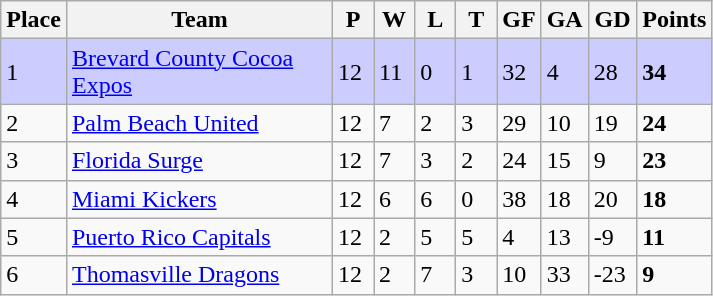<table class="wikitable">
<tr>
<th>Place</th>
<th width="170">Team</th>
<th width="20">P</th>
<th width="20">W</th>
<th width="20">L</th>
<th width="20">T</th>
<th width="20">GF</th>
<th width="20">GA</th>
<th width="25">GD</th>
<th>Points</th>
</tr>
<tr bgcolor=#ccccff>
<td>1</td>
<td><a href='#'>Brevard County Cocoa Expos</a></td>
<td>12</td>
<td>11</td>
<td>0</td>
<td>1</td>
<td>32</td>
<td>4</td>
<td>28</td>
<td><strong>34</strong></td>
</tr>
<tr>
<td>2</td>
<td><a href='#'>Palm Beach United</a></td>
<td>12</td>
<td>7</td>
<td>2</td>
<td>3</td>
<td>29</td>
<td>10</td>
<td>19</td>
<td><strong>24</strong></td>
</tr>
<tr>
<td>3</td>
<td><a href='#'>Florida Surge</a></td>
<td>12</td>
<td>7</td>
<td>3</td>
<td>2</td>
<td>24</td>
<td>15</td>
<td>9</td>
<td><strong>23</strong></td>
</tr>
<tr>
<td>4</td>
<td><a href='#'>Miami Kickers</a></td>
<td>12</td>
<td>6</td>
<td>6</td>
<td>0</td>
<td>38</td>
<td>18</td>
<td>20</td>
<td><strong>18</strong></td>
</tr>
<tr>
<td>5</td>
<td><a href='#'>Puerto Rico Capitals</a></td>
<td>12</td>
<td>2</td>
<td>5</td>
<td>5</td>
<td>4</td>
<td>13</td>
<td>-9</td>
<td><strong>11</strong></td>
</tr>
<tr>
<td>6</td>
<td><a href='#'>Thomasville Dragons</a></td>
<td>12</td>
<td>2</td>
<td>7</td>
<td>3</td>
<td>10</td>
<td>33</td>
<td>-23</td>
<td><strong>9</strong></td>
</tr>
</table>
